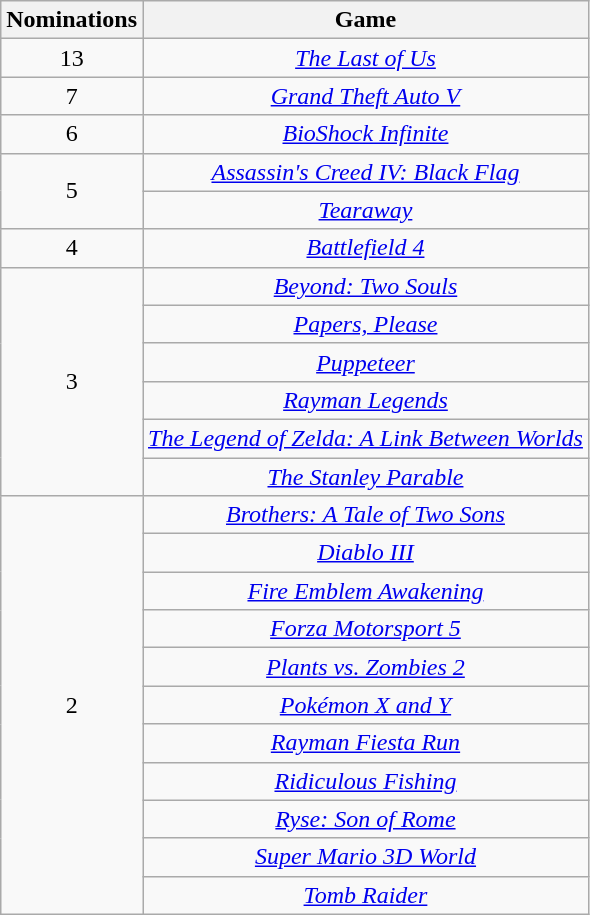<table class="wikitable floatleft" rowspan="2" style="text-align:center;" background: #f6e39c;>
<tr>
<th scope="col">Nominations</th>
<th scope="col">Game</th>
</tr>
<tr>
<td>13</td>
<td><em><a href='#'>The Last of Us</a></em></td>
</tr>
<tr>
<td>7</td>
<td><em><a href='#'>Grand Theft Auto V</a></em></td>
</tr>
<tr>
<td>6</td>
<td><em><a href='#'>BioShock Infinite</a></em></td>
</tr>
<tr>
<td rowspan=2>5</td>
<td><em><a href='#'>Assassin's Creed IV: Black Flag</a></em></td>
</tr>
<tr>
<td><em><a href='#'>Tearaway</a></em></td>
</tr>
<tr>
<td>4</td>
<td><em><a href='#'>Battlefield 4</a></em></td>
</tr>
<tr>
<td rowspan=6>3</td>
<td><em><a href='#'>Beyond: Two Souls</a></em></td>
</tr>
<tr>
<td><em><a href='#'>Papers, Please</a></em></td>
</tr>
<tr>
<td><em><a href='#'>Puppeteer</a></em></td>
</tr>
<tr>
<td><em><a href='#'>Rayman Legends</a></em></td>
</tr>
<tr>
<td><em><a href='#'>The Legend of Zelda: A Link Between Worlds</a></em></td>
</tr>
<tr>
<td><em><a href='#'>The Stanley Parable</a></em></td>
</tr>
<tr>
<td rowspan=11>2</td>
<td><em><a href='#'>Brothers: A Tale of Two Sons</a></em></td>
</tr>
<tr>
<td><em><a href='#'>Diablo III</a></em></td>
</tr>
<tr>
<td><em><a href='#'>Fire Emblem Awakening</a></em></td>
</tr>
<tr>
<td><em><a href='#'>Forza Motorsport 5</a></em></td>
</tr>
<tr>
<td><em><a href='#'>Plants vs. Zombies 2</a></em></td>
</tr>
<tr>
<td><em><a href='#'>Pokémon X and Y</a></em></td>
</tr>
<tr>
<td><em><a href='#'>Rayman Fiesta Run</a></em></td>
</tr>
<tr>
<td><em><a href='#'>Ridiculous Fishing</a></em></td>
</tr>
<tr>
<td><em><a href='#'>Ryse: Son of Rome</a></em></td>
</tr>
<tr>
<td><em><a href='#'>Super Mario 3D World</a></em></td>
</tr>
<tr>
<td><em><a href='#'>Tomb Raider</a></em></td>
</tr>
</table>
